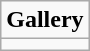<table role="presentation" class="wikitable mw-collapsible mw-collapsed">
<tr>
<td><strong>Gallery</strong></td>
</tr>
<tr>
<td></td>
</tr>
</table>
